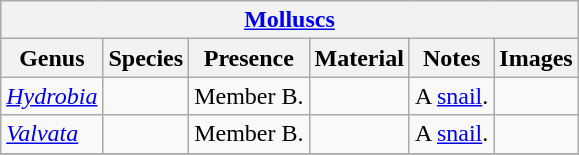<table class="wikitable" align="center">
<tr>
<th colspan="6" align="center"><strong><a href='#'>Molluscs</a></strong></th>
</tr>
<tr>
<th>Genus</th>
<th>Species</th>
<th>Presence</th>
<th><strong>Material</strong></th>
<th>Notes</th>
<th>Images</th>
</tr>
<tr>
<td><em><a href='#'>Hydrobia</a></em></td>
<td></td>
<td>Member B.</td>
<td></td>
<td>A <a href='#'>snail</a>.</td>
<td></td>
</tr>
<tr>
<td><em><a href='#'>Valvata</a></em></td>
<td></td>
<td>Member B.</td>
<td></td>
<td>A <a href='#'>snail</a>.</td>
<td></td>
</tr>
<tr>
</tr>
</table>
